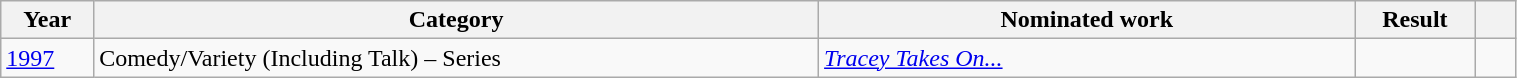<table width="80%" class="wikitable">
<tr>
<th width="10">Year</th>
<th width="300">Category</th>
<th width="220">Nominated work</th>
<th width="30">Result</th>
<th width="10"></th>
</tr>
<tr>
<td><a href='#'>1997</a></td>
<td>Comedy/Variety (Including Talk) – Series</td>
<td><em><a href='#'>Tracey Takes On...</a></em></td>
<td></td>
<td></td>
</tr>
</table>
